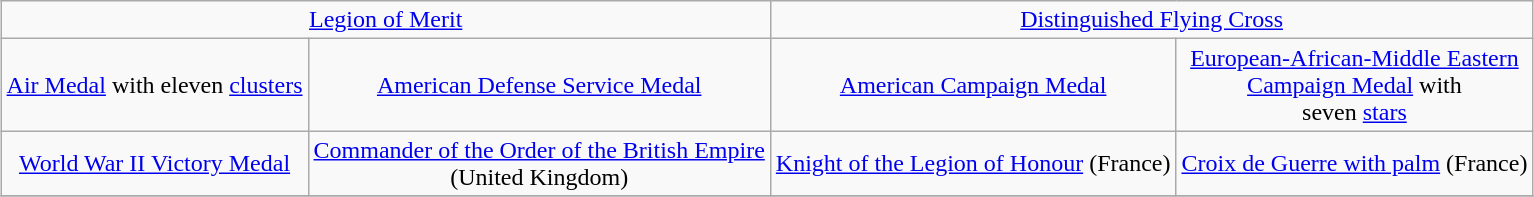<table class="wikitable" style="margin:1em auto; text-align:center;">
<tr>
<td colspan=2><a href='#'>Legion of Merit</a></td>
<td colspan=2><a href='#'>Distinguished Flying Cross</a></td>
</tr>
<tr>
<td><a href='#'>Air Medal</a> with eleven <a href='#'>clusters</a></td>
<td><a href='#'>American Defense Service Medal</a></td>
<td><a href='#'>American Campaign Medal</a></td>
<td><a href='#'>European-African-Middle Eastern<br>Campaign Medal</a> with <br>seven <a href='#'>stars</a></td>
</tr>
<tr>
<td><a href='#'>World War II Victory Medal</a></td>
<td><a href='#'>Commander of the Order of the British Empire</a><br>(United Kingdom)</td>
<td><a href='#'>Knight of the Legion of Honour</a> (France)</td>
<td><a href='#'>Croix de Guerre with palm</a> (France)</td>
</tr>
<tr>
</tr>
</table>
